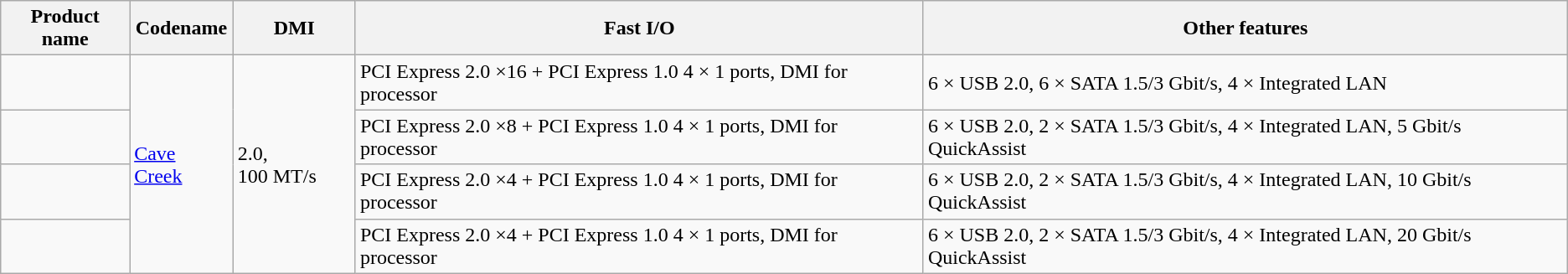<table class="wikitable">
<tr>
<th>Product name</th>
<th>Codename</th>
<th>DMI</th>
<th>Fast I/O</th>
<th>Other features</th>
</tr>
<tr>
<td></td>
<td rowspan=4><a href='#'>Cave Creek</a></td>
<td rowspan=4>2.0, 100 MT/s</td>
<td>PCI Express 2.0 ×16 + PCI Express 1.0 4 × 1 ports, DMI for processor</td>
<td>6 × USB 2.0, 6 × SATA 1.5/3 Gbit/s, 4 × Integrated LAN</td>
</tr>
<tr>
<td></td>
<td>PCI Express 2.0 ×8 + PCI Express 1.0 4 × 1 ports, DMI for processor</td>
<td>6 × USB 2.0, 2 × SATA 1.5/3 Gbit/s, 4 × Integrated LAN, 5 Gbit/s QuickAssist</td>
</tr>
<tr>
<td></td>
<td>PCI Express 2.0 ×4 + PCI Express 1.0 4 × 1 ports, DMI for processor</td>
<td>6 × USB 2.0, 2 × SATA 1.5/3 Gbit/s, 4 × Integrated LAN, 10 Gbit/s QuickAssist</td>
</tr>
<tr>
<td></td>
<td>PCI Express 2.0 ×4 + PCI Express 1.0 4 × 1 ports, DMI for processor</td>
<td>6 × USB 2.0, 2 × SATA 1.5/3 Gbit/s, 4 × Integrated LAN, 20 Gbit/s QuickAssist</td>
</tr>
</table>
